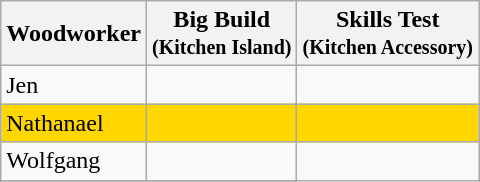<table class="wikitable" style="text-align:center;">
<tr>
<th>Woodworker</th>
<th>Big Build<br><small>(Kitchen Island)</small></th>
<th>Skills Test<br><small>(Kitchen Accessory)</small></th>
</tr>
<tr>
<td align="left">Jen</td>
<td align="left"></td>
<td></td>
</tr>
<tr style="background:Gold;">
<td align="left">Nathanael</td>
<td align="left"></td>
<td></td>
</tr>
<tr>
<td align="left">Wolfgang</td>
<td align="left"></td>
</tr>
<tr>
</tr>
<tr>
</tr>
</table>
